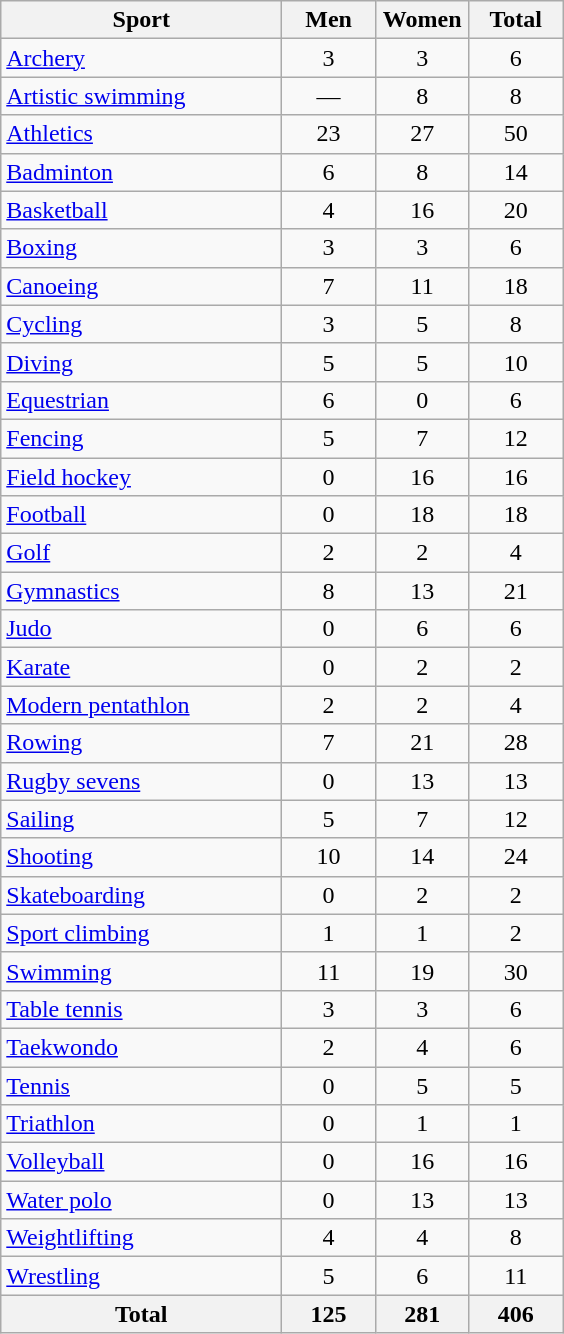<table class="wikitable sortable" style="text-align:center;">
<tr>
<th width="180">Sport</th>
<th width="55">Men</th>
<th width="55">Women</th>
<th width="55">Total</th>
</tr>
<tr>
<td align="left"><a href='#'>Archery</a></td>
<td>3</td>
<td>3</td>
<td>6</td>
</tr>
<tr>
<td align="left"><a href='#'>Artistic swimming</a></td>
<td>—</td>
<td>8</td>
<td>8</td>
</tr>
<tr>
<td align="left"><a href='#'>Athletics</a></td>
<td>23</td>
<td>27</td>
<td>50</td>
</tr>
<tr>
<td align="left"><a href='#'>Badminton</a></td>
<td>6</td>
<td>8</td>
<td>14</td>
</tr>
<tr>
<td align="left"><a href='#'>Basketball</a></td>
<td>4</td>
<td>16</td>
<td>20</td>
</tr>
<tr>
<td align="left"><a href='#'>Boxing</a></td>
<td>3</td>
<td>3</td>
<td>6</td>
</tr>
<tr>
<td align="left"><a href='#'>Canoeing</a></td>
<td>7</td>
<td>11</td>
<td>18</td>
</tr>
<tr>
<td align="left"><a href='#'>Cycling</a></td>
<td>3</td>
<td>5</td>
<td>8</td>
</tr>
<tr>
<td align="left"><a href='#'>Diving</a></td>
<td>5</td>
<td>5</td>
<td>10</td>
</tr>
<tr>
<td align="left"><a href='#'>Equestrian</a></td>
<td>6</td>
<td>0</td>
<td>6</td>
</tr>
<tr>
<td align="left"><a href='#'>Fencing</a></td>
<td>5</td>
<td>7</td>
<td>12</td>
</tr>
<tr>
<td align="left"><a href='#'>Field hockey</a></td>
<td>0</td>
<td>16</td>
<td>16</td>
</tr>
<tr>
<td align="left"><a href='#'>Football</a></td>
<td>0</td>
<td>18</td>
<td>18</td>
</tr>
<tr>
<td align="left"><a href='#'>Golf</a></td>
<td>2</td>
<td>2</td>
<td>4</td>
</tr>
<tr>
<td align="left"><a href='#'>Gymnastics</a></td>
<td>8</td>
<td>13</td>
<td>21</td>
</tr>
<tr>
<td align="left"><a href='#'>Judo</a></td>
<td>0</td>
<td>6</td>
<td>6</td>
</tr>
<tr>
<td align="left"><a href='#'>Karate</a></td>
<td>0</td>
<td>2</td>
<td>2</td>
</tr>
<tr>
<td align="left"><a href='#'>Modern pentathlon</a></td>
<td>2</td>
<td>2</td>
<td>4</td>
</tr>
<tr>
<td align="left"><a href='#'>Rowing</a></td>
<td>7</td>
<td>21</td>
<td>28</td>
</tr>
<tr>
<td align="left"><a href='#'>Rugby sevens</a></td>
<td>0</td>
<td>13</td>
<td>13</td>
</tr>
<tr>
<td align="left"><a href='#'>Sailing</a></td>
<td>5</td>
<td>7</td>
<td>12</td>
</tr>
<tr>
<td align="left"><a href='#'>Shooting</a></td>
<td>10</td>
<td>14</td>
<td>24</td>
</tr>
<tr>
<td align="left"><a href='#'>Skateboarding</a></td>
<td>0</td>
<td>2</td>
<td>2</td>
</tr>
<tr>
<td align="left"><a href='#'>Sport climbing</a></td>
<td>1</td>
<td>1</td>
<td>2</td>
</tr>
<tr>
<td align="left"><a href='#'>Swimming</a></td>
<td>11</td>
<td>19</td>
<td>30</td>
</tr>
<tr>
<td align="left"><a href='#'>Table tennis</a></td>
<td>3</td>
<td>3</td>
<td>6</td>
</tr>
<tr>
<td align="left"><a href='#'>Taekwondo</a></td>
<td>2</td>
<td>4</td>
<td>6</td>
</tr>
<tr>
<td align="left"><a href='#'>Tennis</a></td>
<td>0</td>
<td>5</td>
<td>5</td>
</tr>
<tr>
<td align="left"><a href='#'>Triathlon</a></td>
<td>0</td>
<td>1</td>
<td>1</td>
</tr>
<tr>
<td align="left"><a href='#'>Volleyball</a></td>
<td>0</td>
<td>16</td>
<td>16</td>
</tr>
<tr>
<td align="left"><a href='#'>Water polo</a></td>
<td>0</td>
<td>13</td>
<td>13</td>
</tr>
<tr>
<td align="left"><a href='#'>Weightlifting</a></td>
<td>4</td>
<td>4</td>
<td>8</td>
</tr>
<tr>
<td align="left"><a href='#'>Wrestling</a></td>
<td>5</td>
<td>6</td>
<td>11</td>
</tr>
<tr>
<th>Total</th>
<th>125</th>
<th>281</th>
<th>406</th>
</tr>
</table>
